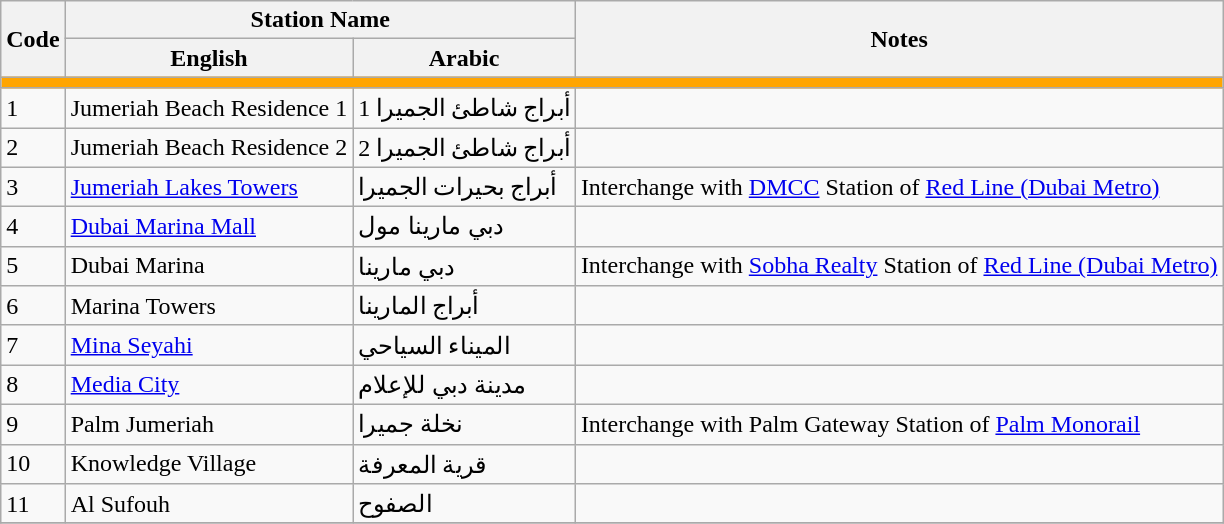<table class="wikitable">
<tr>
<th rowspan="2">Code</th>
<th colspan="2">Station Name</th>
<th rowspan="2">Notes</th>
</tr>
<tr>
<th>English</th>
<th>Arabic</th>
</tr>
<tr bgcolor = orange>
<td colspan = "4"></td>
</tr>
<tr>
<td>1</td>
<td>Jumeriah Beach Residence 1</td>
<td>أبراج شاطئ الجميرا 1</td>
<td></td>
</tr>
<tr>
<td>2</td>
<td>Jumeriah Beach Residence 2</td>
<td>أبراج شاطئ الجميرا 2</td>
<td></td>
</tr>
<tr>
<td>3</td>
<td><a href='#'>Jumeriah Lakes Towers</a></td>
<td>أبراج بحيرات الجميرا</td>
<td>Interchange with <a href='#'>DMCC</a> Station of <a href='#'>Red Line (Dubai Metro)</a></td>
</tr>
<tr>
<td>4</td>
<td><a href='#'>Dubai Marina Mall</a></td>
<td>دبي مارينا مول</td>
<td></td>
</tr>
<tr>
<td>5</td>
<td>Dubai Marina</td>
<td>دبي مارينا</td>
<td>Interchange with <a href='#'>Sobha Realty</a> Station of <a href='#'>Red Line (Dubai Metro)</a></td>
</tr>
<tr>
<td>6</td>
<td>Marina Towers</td>
<td>أبراج المارينا</td>
<td></td>
</tr>
<tr>
<td>7</td>
<td><a href='#'>Mina Seyahi</a></td>
<td>الميناء السياحي</td>
<td></td>
</tr>
<tr>
<td>8</td>
<td><a href='#'>Media City</a></td>
<td>مدينة دبي للإعلام</td>
<td></td>
</tr>
<tr>
<td>9</td>
<td>Palm Jumeriah</td>
<td>نخلة جميرا</td>
<td>Interchange with Palm Gateway Station of <a href='#'>Palm Monorail</a></td>
</tr>
<tr>
<td>10</td>
<td>Knowledge Village</td>
<td>قرية المعرفة</td>
<td></td>
</tr>
<tr>
<td>11</td>
<td>Al Sufouh</td>
<td>الصفوح</td>
<td></td>
</tr>
<tr>
</tr>
</table>
